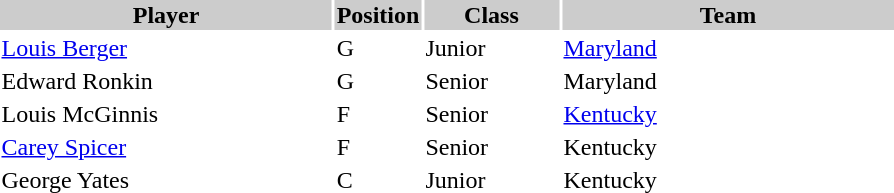<table style="width:600px" "border:'1' 'solid' 'gray'">
<tr>
<th bgcolor="#CCCCCC" style="width:40%">Player</th>
<th bgcolor="#CCCCCC" style="width:4%">Position</th>
<th bgcolor="#CCCCCC" style="width:16%">Class</th>
<th bgcolor="#CCCCCC" style="width:40%">Team</th>
</tr>
<tr>
<td><a href='#'>Louis Berger</a></td>
<td>G</td>
<td>Junior</td>
<td><a href='#'>Maryland</a></td>
</tr>
<tr>
<td>Edward Ronkin</td>
<td>G</td>
<td>Senior</td>
<td>Maryland</td>
</tr>
<tr>
<td>Louis McGinnis</td>
<td>F</td>
<td>Senior</td>
<td><a href='#'>Kentucky</a></td>
</tr>
<tr>
<td><a href='#'>Carey Spicer</a></td>
<td>F</td>
<td>Senior</td>
<td>Kentucky</td>
</tr>
<tr>
<td>George Yates</td>
<td>C</td>
<td>Junior</td>
<td>Kentucky</td>
</tr>
</table>
